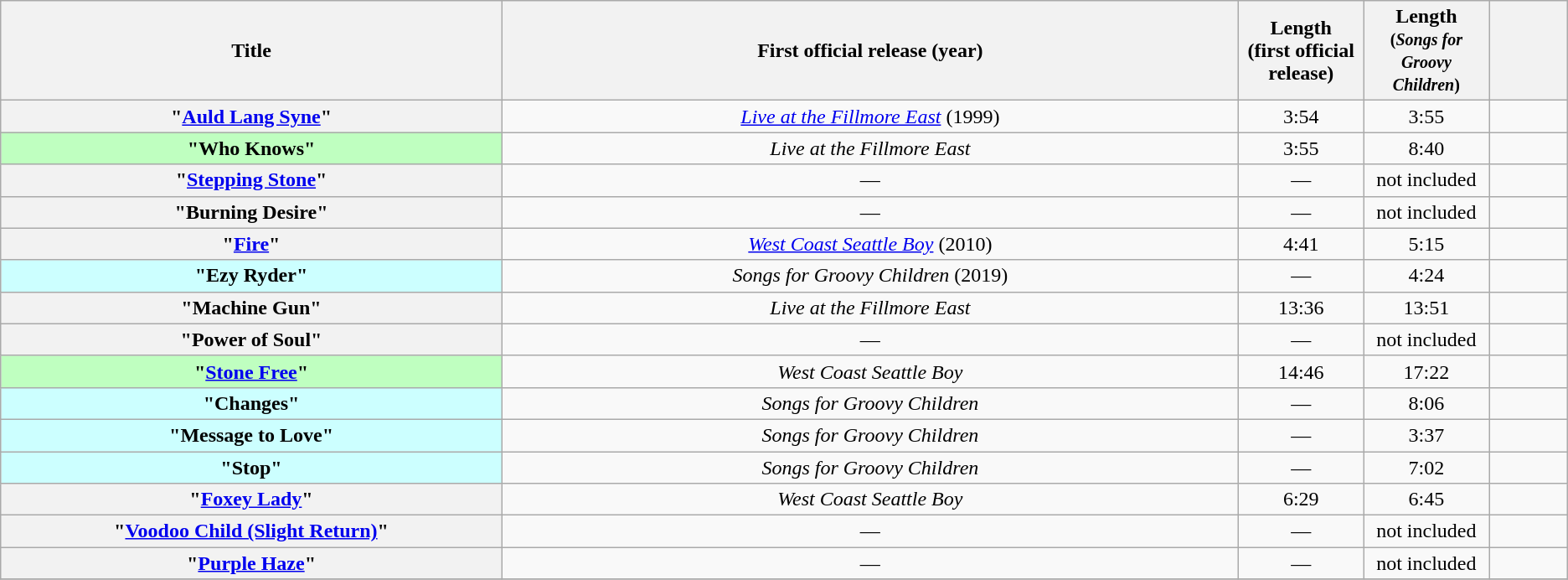<table class="wikitable sortable plainrowheaders" style="text-align:center;">
<tr>
<th scope="col" width=32%>Title</th>
<th scope="col" width=47%>First official release (year)</th>
<th scope="col" width=8%>Length<br>(first official release)</th>
<th scope="col" width=8%>Length<br><small>(<em>Songs for Groovy Children</em>)</small></th>
<th scope="col"  width=5% class="unsortable"></th>
</tr>
<tr>
<th scope="row">"<a href='#'>Auld Lang Syne</a>"</th>
<td><em><a href='#'>Live at the Fillmore East</a></em> (1999)</td>
<td>3:54</td>
<td>3:55</td>
<td></td>
</tr>
<tr>
<th scope="row" style="background-color:#BFFFC0">"Who Knows"</th>
<td><em>Live at the Fillmore East</em></td>
<td>3:55</td>
<td>8:40</td>
<td></td>
</tr>
<tr>
<th scope="row">"<a href='#'>Stepping Stone</a>"</th>
<td>—</td>
<td>—</td>
<td>not included</td>
<td></td>
</tr>
<tr>
<th scope="row">"Burning Desire"</th>
<td>—</td>
<td>—</td>
<td>not included</td>
<td></td>
</tr>
<tr>
<th scope="row">"<a href='#'>Fire</a>"</th>
<td><em><a href='#'>West Coast Seattle Boy</a></em> (2010)</td>
<td>4:41</td>
<td>5:15</td>
<td></td>
</tr>
<tr>
<th scope="row" style="background-color:#CCFFFF">"Ezy Ryder"</th>
<td><em>Songs for Groovy Children</em> (2019)</td>
<td>—</td>
<td>4:24</td>
<td></td>
</tr>
<tr>
<th scope="row">"Machine Gun"</th>
<td><em>Live at the Fillmore East</em></td>
<td>13:36</td>
<td>13:51</td>
<td></td>
</tr>
<tr>
<th scope="row">"Power of Soul"</th>
<td>—</td>
<td>—</td>
<td>not included</td>
<td></td>
</tr>
<tr>
<th scope="row" style="background-color:#BFFFC0">"<a href='#'>Stone Free</a>"</th>
<td><em>West Coast Seattle Boy</em></td>
<td>14:46</td>
<td>17:22</td>
<td></td>
</tr>
<tr>
<th scope="row" style="background-color:#CCFFFF">"Changes"</th>
<td><em>Songs for Groovy Children</em></td>
<td>—</td>
<td>8:06</td>
<td></td>
</tr>
<tr>
<th scope="row" style="background-color:#CCFFFF">"Message to Love"</th>
<td><em>Songs for Groovy Children</em></td>
<td>—</td>
<td>3:37</td>
<td></td>
</tr>
<tr>
<th scope="row" style="background-color:#CCFFFF">"Stop"</th>
<td><em>Songs for Groovy Children</em></td>
<td>—</td>
<td>7:02</td>
<td></td>
</tr>
<tr>
<th scope="row">"<a href='#'>Foxey Lady</a>"</th>
<td><em>West Coast Seattle Boy</em></td>
<td>6:29</td>
<td>6:45</td>
<td></td>
</tr>
<tr>
<th scope="row">"<a href='#'>Voodoo Child (Slight Return)</a>"</th>
<td>—</td>
<td>—</td>
<td>not included</td>
<td></td>
</tr>
<tr>
<th scope="row">"<a href='#'>Purple Haze</a>"</th>
<td>—</td>
<td>—</td>
<td>not included</td>
<td></td>
</tr>
<tr>
</tr>
</table>
